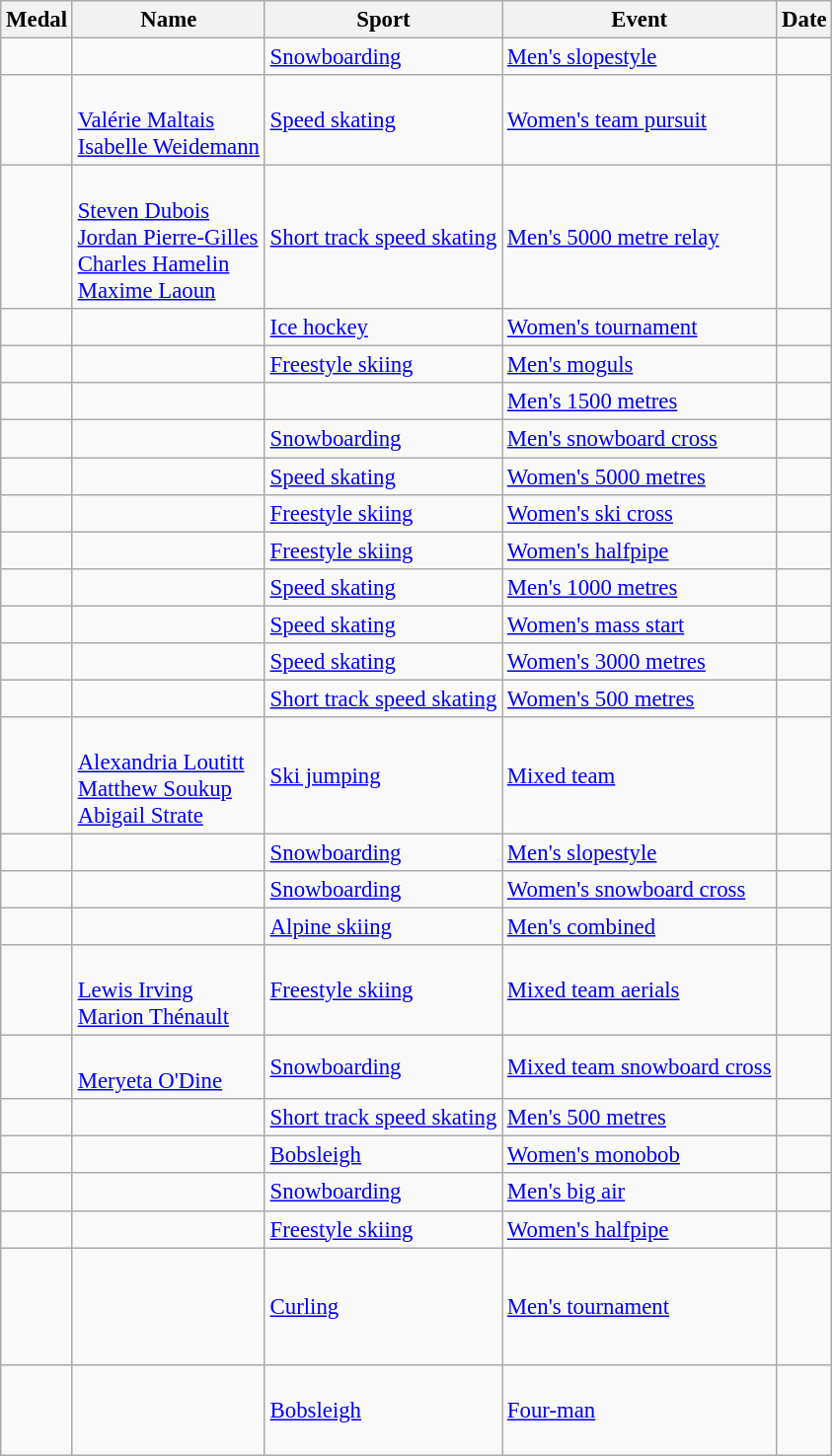<table class="wikitable sortable" style=font-size:95%>
<tr>
<th>Medal</th>
<th>Name</th>
<th>Sport</th>
<th>Event</th>
<th>Date</th>
</tr>
<tr>
<td></td>
<td></td>
<td><a href='#'>Snowboarding</a></td>
<td><a href='#'>Men's slopestyle</a></td>
<td></td>
</tr>
<tr>
<td></td>
<td><br><a href='#'>Valérie Maltais</a><br><a href='#'>Isabelle Weidemann</a></td>
<td><a href='#'>Speed skating</a></td>
<td><a href='#'>Women's team pursuit</a></td>
<td></td>
</tr>
<tr>
<td></td>
<td><br><a href='#'>Steven Dubois</a><br><a href='#'>Jordan Pierre-Gilles</a><br><a href='#'>Charles Hamelin</a><br><a href='#'>Maxime Laoun</a></td>
<td><a href='#'>Short track speed skating</a></td>
<td><a href='#'>Men's 5000 metre relay</a></td>
<td></td>
</tr>
<tr>
<td></td>
<td><br></td>
<td><a href='#'>Ice hockey</a></td>
<td><a href='#'>Women's tournament</a></td>
<td></td>
</tr>
<tr>
<td></td>
<td></td>
<td><a href='#'>Freestyle skiing</a></td>
<td><a href='#'>Men's moguls</a></td>
<td></td>
</tr>
<tr>
<td></td>
<td></td>
<td></td>
<td><a href='#'>Men's 1500 metres</a></td>
<td></td>
</tr>
<tr>
<td></td>
<td></td>
<td><a href='#'>Snowboarding</a></td>
<td><a href='#'>Men's snowboard cross</a></td>
<td></td>
</tr>
<tr>
<td></td>
<td></td>
<td><a href='#'>Speed skating</a></td>
<td><a href='#'>Women's 5000 metres</a></td>
<td></td>
</tr>
<tr>
<td></td>
<td></td>
<td><a href='#'>Freestyle skiing</a></td>
<td><a href='#'>Women's ski cross</a></td>
<td></td>
</tr>
<tr>
<td></td>
<td></td>
<td><a href='#'>Freestyle skiing</a></td>
<td><a href='#'>Women's halfpipe</a></td>
<td></td>
</tr>
<tr>
<td></td>
<td></td>
<td><a href='#'>Speed skating</a></td>
<td><a href='#'>Men's 1000 metres</a></td>
<td></td>
</tr>
<tr>
<td></td>
<td></td>
<td><a href='#'>Speed skating</a></td>
<td><a href='#'>Women's mass start</a></td>
<td></td>
</tr>
<tr>
<td></td>
<td></td>
<td><a href='#'>Speed skating</a></td>
<td><a href='#'>Women's 3000 metres</a></td>
<td></td>
</tr>
<tr>
<td></td>
<td></td>
<td><a href='#'>Short track speed skating</a></td>
<td><a href='#'>Women's 500 metres</a></td>
<td></td>
</tr>
<tr>
<td></td>
<td><br><a href='#'>Alexandria Loutitt</a><br><a href='#'>Matthew Soukup</a><br><a href='#'>Abigail Strate</a></td>
<td><a href='#'>Ski jumping</a></td>
<td><a href='#'>Mixed team</a></td>
<td></td>
</tr>
<tr>
<td></td>
<td></td>
<td><a href='#'>Snowboarding</a></td>
<td><a href='#'>Men's slopestyle</a></td>
<td></td>
</tr>
<tr>
<td></td>
<td></td>
<td><a href='#'>Snowboarding</a></td>
<td><a href='#'>Women's snowboard cross</a></td>
<td></td>
</tr>
<tr>
<td></td>
<td></td>
<td><a href='#'>Alpine skiing</a></td>
<td><a href='#'>Men's combined</a></td>
<td></td>
</tr>
<tr>
<td></td>
<td><br><a href='#'>Lewis Irving</a><br><a href='#'>Marion Thénault</a></td>
<td><a href='#'>Freestyle skiing</a></td>
<td><a href='#'>Mixed team aerials</a></td>
<td></td>
</tr>
<tr>
<td></td>
<td><br><a href='#'>Meryeta O'Dine</a></td>
<td><a href='#'>Snowboarding</a></td>
<td><a href='#'>Mixed team snowboard cross</a></td>
<td></td>
</tr>
<tr>
<td></td>
<td></td>
<td><a href='#'>Short track speed skating</a></td>
<td><a href='#'>Men's 500 metres</a></td>
<td><br></td>
</tr>
<tr>
<td></td>
<td></td>
<td><a href='#'>Bobsleigh</a></td>
<td><a href='#'>Women's monobob</a></td>
<td></td>
</tr>
<tr>
<td></td>
<td></td>
<td><a href='#'>Snowboarding</a></td>
<td><a href='#'>Men's big air</a></td>
<td></td>
</tr>
<tr>
<td></td>
<td></td>
<td><a href='#'>Freestyle skiing</a></td>
<td><a href='#'>Women's halfpipe</a></td>
<td></td>
</tr>
<tr>
<td></td>
<td><br><br><br><br></td>
<td><a href='#'>Curling</a></td>
<td><a href='#'>Men's tournament</a></td>
<td></td>
</tr>
<tr>
<td></td>
<td> <br> <br> <br></td>
<td><a href='#'>Bobsleigh</a></td>
<td><a href='#'>Four-man</a></td>
<td></td>
</tr>
</table>
